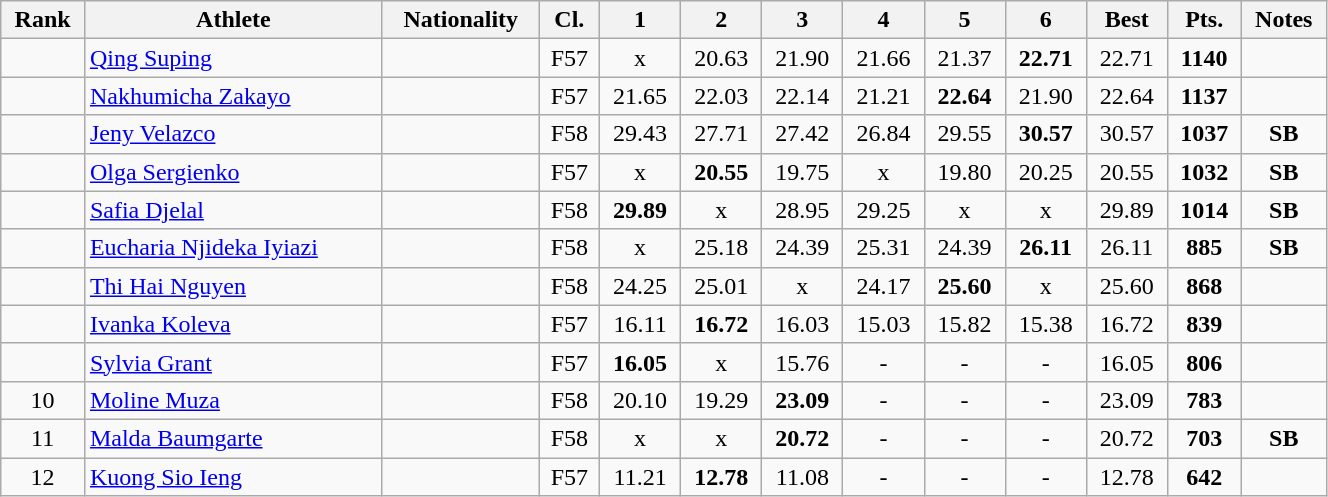<table class="wikitable sortable" style="text-align:center; width:70%;">
<tr>
<th>Rank</th>
<th>Athlete</th>
<th>Nationality</th>
<th>Cl.</th>
<th class="unsortable">1</th>
<th class="unsortable">2</th>
<th class="unsortable">3</th>
<th class="unsortable">4</th>
<th class="unsortable">5</th>
<th class="unsortable">6</th>
<th>Best</th>
<th>Pts.</th>
<th>Notes</th>
</tr>
<tr>
<td></td>
<td style="text-align:left;"><a href='#'>Qing Suping</a></td>
<td style="text-align:left;"></td>
<td>F57</td>
<td>x</td>
<td>20.63</td>
<td>21.90</td>
<td>21.66</td>
<td>21.37</td>
<td><strong>22.71</strong></td>
<td>22.71</td>
<td><strong>1140</strong></td>
<td></td>
</tr>
<tr>
<td></td>
<td style="text-align:left;"><a href='#'>Nakhumicha Zakayo</a></td>
<td style="text-align:left;"></td>
<td>F57</td>
<td>21.65</td>
<td>22.03</td>
<td>22.14</td>
<td>21.21</td>
<td><strong>22.64</strong></td>
<td>21.90</td>
<td>22.64</td>
<td><strong>1137</strong></td>
<td></td>
</tr>
<tr>
<td></td>
<td style="text-align:left;"><a href='#'>Jeny Velazco</a></td>
<td style="text-align:left;"></td>
<td>F58</td>
<td>29.43</td>
<td>27.71</td>
<td>27.42</td>
<td>26.84</td>
<td>29.55</td>
<td><strong>30.57</strong></td>
<td>30.57</td>
<td><strong>1037</strong></td>
<td><strong>SB</strong></td>
</tr>
<tr>
<td></td>
<td style="text-align:left;"><a href='#'>Olga Sergienko</a></td>
<td style="text-align:left;"></td>
<td>F57</td>
<td>x</td>
<td><strong>20.55</strong></td>
<td>19.75</td>
<td>x</td>
<td>19.80</td>
<td>20.25</td>
<td>20.55</td>
<td><strong>1032</strong></td>
<td><strong>SB</strong></td>
</tr>
<tr>
<td></td>
<td style="text-align:left;"><a href='#'>Safia Djelal</a></td>
<td style="text-align:left;"></td>
<td>F58</td>
<td><strong>29.89</strong></td>
<td>x</td>
<td>28.95</td>
<td>29.25</td>
<td>x</td>
<td>x</td>
<td>29.89</td>
<td><strong>1014</strong></td>
<td><strong>SB</strong></td>
</tr>
<tr>
<td></td>
<td style="text-align:left;"><a href='#'>Eucharia Njideka Iyiazi</a></td>
<td style="text-align:left;"></td>
<td>F58</td>
<td>x</td>
<td>25.18</td>
<td>24.39</td>
<td>25.31</td>
<td>24.39</td>
<td><strong>26.11</strong></td>
<td>26.11</td>
<td><strong>885</strong></td>
<td><strong>SB</strong></td>
</tr>
<tr>
<td></td>
<td style="text-align:left;"><a href='#'>Thi Hai Nguyen</a></td>
<td style="text-align:left;"></td>
<td>F58</td>
<td>24.25</td>
<td>25.01</td>
<td>x</td>
<td>24.17</td>
<td><strong>25.60</strong></td>
<td>x</td>
<td>25.60</td>
<td><strong>868</strong></td>
<td></td>
</tr>
<tr>
<td></td>
<td style="text-align:left;"><a href='#'>Ivanka Koleva</a></td>
<td style="text-align:left;"></td>
<td>F57</td>
<td>16.11</td>
<td><strong>16.72</strong></td>
<td>16.03</td>
<td>15.03</td>
<td>15.82</td>
<td>15.38</td>
<td>16.72</td>
<td><strong>839</strong></td>
<td></td>
</tr>
<tr>
<td></td>
<td style="text-align:left;"><a href='#'>Sylvia Grant</a></td>
<td style="text-align:left;"></td>
<td>F57</td>
<td><strong>16.05</strong></td>
<td>x</td>
<td>15.76</td>
<td>-</td>
<td>-</td>
<td>-</td>
<td>16.05</td>
<td><strong>806</strong></td>
<td></td>
</tr>
<tr>
<td>10</td>
<td style="text-align:left;"><a href='#'>Moline Muza</a></td>
<td style="text-align:left;"></td>
<td>F58</td>
<td>20.10</td>
<td>19.29</td>
<td><strong>23.09</strong></td>
<td>-</td>
<td>-</td>
<td>-</td>
<td>23.09</td>
<td><strong>783</strong></td>
<td></td>
</tr>
<tr>
<td>11</td>
<td style="text-align:left;"><a href='#'>Malda Baumgarte</a></td>
<td style="text-align:left;"></td>
<td>F58</td>
<td>x</td>
<td>x</td>
<td><strong>20.72</strong></td>
<td>-</td>
<td>-</td>
<td>-</td>
<td>20.72</td>
<td><strong>703</strong></td>
<td><strong>SB</strong></td>
</tr>
<tr>
<td>12</td>
<td style="text-align:left;"><a href='#'>Kuong Sio Ieng</a></td>
<td style="text-align:left;"></td>
<td>F57</td>
<td>11.21</td>
<td><strong>12.78</strong></td>
<td>11.08</td>
<td>-</td>
<td>-</td>
<td>-</td>
<td>12.78</td>
<td><strong>642</strong></td>
<td></td>
</tr>
</table>
